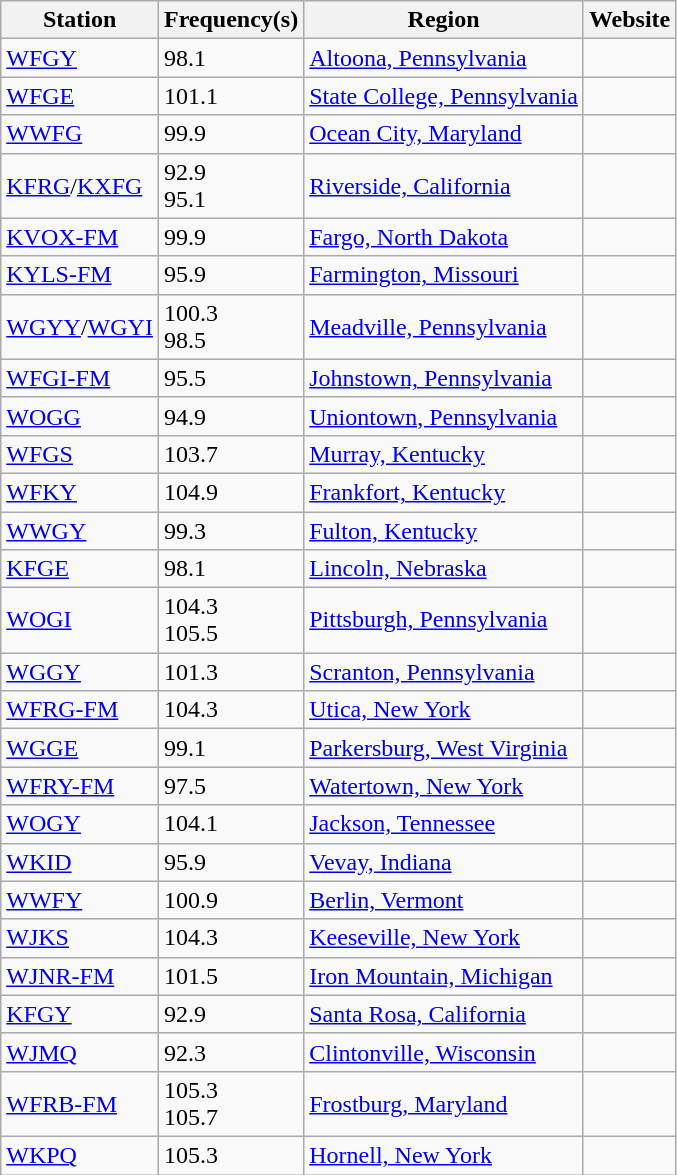<table class="wikitable">
<tr>
<th>Station</th>
<th>Frequency(s)</th>
<th>Region</th>
<th>Website</th>
</tr>
<tr>
<td><a href='#'>WFGY</a></td>
<td>98.1</td>
<td><a href='#'>Altoona, Pennsylvania</a></td>
<td></td>
</tr>
<tr>
<td><a href='#'>WFGE</a></td>
<td>101.1</td>
<td><a href='#'>State College, Pennsylvania</a></td>
<td></td>
</tr>
<tr>
<td><a href='#'>WWFG</a></td>
<td>99.9</td>
<td><a href='#'>Ocean City, Maryland</a></td>
<td></td>
</tr>
<tr>
<td><a href='#'>KFRG</a>/<a href='#'>KXFG</a></td>
<td>92.9<br>95.1</td>
<td><a href='#'>Riverside, California</a></td>
<td></td>
</tr>
<tr>
<td><a href='#'>KVOX-FM</a></td>
<td>99.9</td>
<td><a href='#'>Fargo, North Dakota</a></td>
<td></td>
</tr>
<tr>
<td><a href='#'>KYLS-FM</a></td>
<td>95.9</td>
<td><a href='#'>Farmington, Missouri</a></td>
<td></td>
</tr>
<tr>
<td><a href='#'>WGYY</a>/<a href='#'>WGYI</a></td>
<td>100.3<br>98.5</td>
<td><a href='#'>Meadville, Pennsylvania</a></td>
<td></td>
</tr>
<tr>
<td><a href='#'>WFGI-FM</a></td>
<td>95.5</td>
<td><a href='#'>Johnstown, Pennsylvania</a></td>
<td></td>
</tr>
<tr>
<td><a href='#'>WOGG</a></td>
<td>94.9</td>
<td><a href='#'>Uniontown, Pennsylvania</a></td>
<td></td>
</tr>
<tr>
<td><a href='#'>WFGS</a></td>
<td>103.7</td>
<td><a href='#'>Murray, Kentucky</a></td>
<td></td>
</tr>
<tr>
<td><a href='#'>WFKY</a></td>
<td>104.9</td>
<td><a href='#'>Frankfort, Kentucky</a></td>
<td></td>
</tr>
<tr>
<td><a href='#'>WWGY</a></td>
<td>99.3</td>
<td><a href='#'>Fulton, Kentucky</a></td>
<td></td>
</tr>
<tr>
<td><a href='#'>KFGE</a></td>
<td>98.1</td>
<td><a href='#'>Lincoln, Nebraska</a></td>
<td></td>
</tr>
<tr>
<td><a href='#'>WOGI</a></td>
<td>104.3<br>105.5</td>
<td><a href='#'>Pittsburgh, Pennsylvania</a></td>
<td></td>
</tr>
<tr>
<td><a href='#'>WGGY</a></td>
<td>101.3</td>
<td><a href='#'>Scranton, Pennsylvania</a></td>
<td></td>
</tr>
<tr>
<td><a href='#'>WFRG-FM</a></td>
<td>104.3</td>
<td><a href='#'>Utica, New York</a></td>
<td></td>
</tr>
<tr>
<td><a href='#'>WGGE</a></td>
<td>99.1</td>
<td><a href='#'>Parkersburg, West Virginia</a></td>
<td></td>
</tr>
<tr>
<td><a href='#'>WFRY-FM</a></td>
<td>97.5</td>
<td><a href='#'>Watertown, New York</a></td>
<td></td>
</tr>
<tr>
<td><a href='#'>WOGY</a></td>
<td>104.1</td>
<td><a href='#'>Jackson, Tennessee</a></td>
<td></td>
</tr>
<tr>
<td><a href='#'>WKID</a></td>
<td>95.9</td>
<td><a href='#'>Vevay, Indiana</a></td>
<td> </td>
</tr>
<tr>
<td><a href='#'>WWFY</a></td>
<td>100.9</td>
<td><a href='#'>Berlin, Vermont</a></td>
<td></td>
</tr>
<tr>
<td><a href='#'>WJKS</a></td>
<td>104.3</td>
<td><a href='#'>Keeseville, New York</a></td>
<td></td>
</tr>
<tr>
<td><a href='#'>WJNR-FM</a></td>
<td>101.5</td>
<td><a href='#'>Iron Mountain, Michigan</a></td>
<td></td>
</tr>
<tr>
<td><a href='#'>KFGY</a></td>
<td>92.9</td>
<td><a href='#'>Santa Rosa, California</a></td>
<td></td>
</tr>
<tr>
<td><a href='#'>WJMQ</a></td>
<td>92.3</td>
<td><a href='#'>Clintonville, Wisconsin</a></td>
<td></td>
</tr>
<tr>
<td><a href='#'>WFRB-FM</a></td>
<td>105.3<br>105.7</td>
<td><a href='#'>Frostburg, Maryland</a></td>
<td></td>
</tr>
<tr>
<td><a href='#'>WKPQ</a></td>
<td>105.3</td>
<td><a href='#'>Hornell, New York</a></td>
<td></td>
</tr>
</table>
